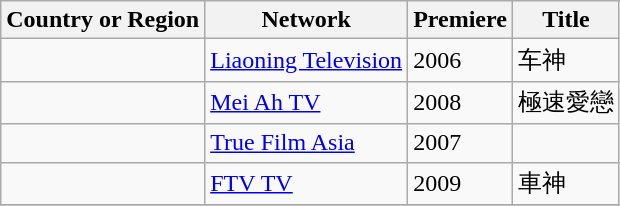<table class="sortable wikitable">
<tr>
<th>Country or Region</th>
<th>Network</th>
<th>Premiere</th>
<th>Title</th>
</tr>
<tr>
<td></td>
<td><a href='#'>Liaoning Television</a></td>
<td>2006</td>
<td>车神</td>
</tr>
<tr>
<td></td>
<td><a href='#'>Mei Ah TV</a></td>
<td>2008</td>
<td>極速愛戀</td>
</tr>
<tr>
<td></td>
<td><a href='#'>True Film Asia</a></td>
<td>2007</td>
<td></td>
</tr>
<tr>
<td></td>
<td><a href='#'>FTV TV</a></td>
<td>2009</td>
<td>車神</td>
</tr>
<tr>
</tr>
</table>
